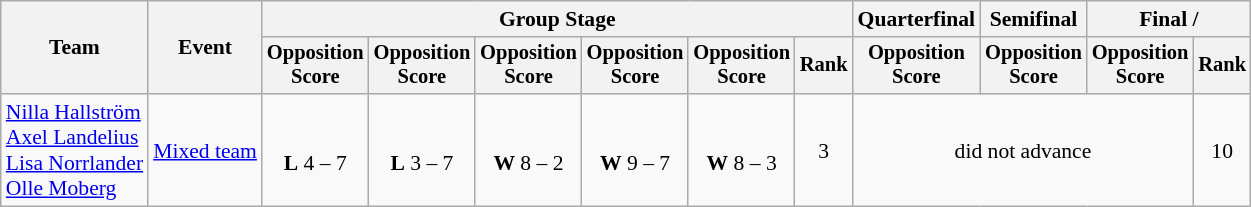<table class="wikitable" style="font-size:90%">
<tr>
<th rowspan=2>Team</th>
<th rowspan=2>Event</th>
<th colspan=6>Group Stage</th>
<th>Quarterfinal</th>
<th>Semifinal</th>
<th colspan=2>Final / </th>
</tr>
<tr style="font-size:95%">
<th>Opposition<br>Score</th>
<th>Opposition<br>Score</th>
<th>Opposition<br>Score</th>
<th>Opposition<br>Score</th>
<th>Opposition<br>Score</th>
<th>Rank</th>
<th>Opposition<br>Score</th>
<th>Opposition<br>Score</th>
<th>Opposition<br>Score</th>
<th>Rank</th>
</tr>
<tr align=center>
<td align=left><a href='#'>Nilla Hallström</a><br><a href='#'>Axel Landelius</a><br><a href='#'>Lisa Norrlander</a><br><a href='#'>Olle Moberg</a></td>
<td align=left><a href='#'>Mixed team</a></td>
<td><br><strong>L</strong> 4 – 7</td>
<td><br><strong>L</strong> 3 – 7</td>
<td><br><strong>W</strong> 8 – 2</td>
<td><br><strong>W</strong> 9 – 7</td>
<td><br><strong>W</strong> 8 – 3</td>
<td>3</td>
<td align=center colspan=3>did not advance</td>
<td>10</td>
</tr>
</table>
